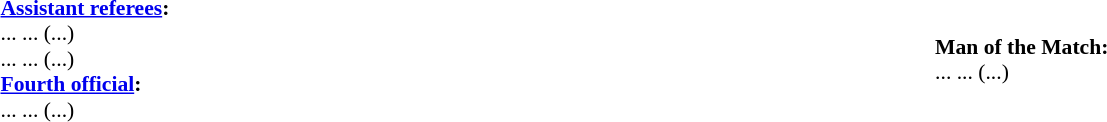<table width=100% style="font-size: 90%">
<tr>
<td><br><strong><a href='#'>Assistant referees</a>:</strong>
<br>... ... (...)
<br>... ... (...)
<br><strong><a href='#'>Fourth official</a>:</strong>
<br>... ... (...)</td>
<td><br><strong>Man of the Match:</strong>
<br>... ... (...)</td>
</tr>
</table>
